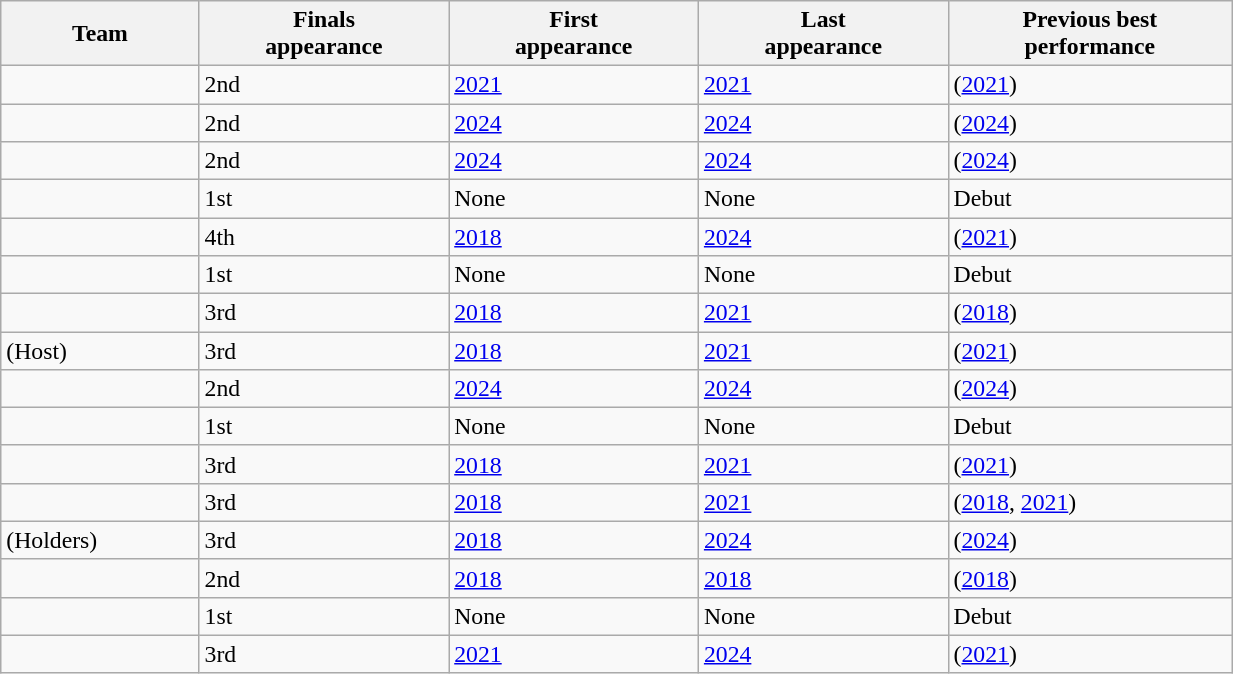<table class="wikitable" style="font-size:99%; text-align:left;" width="65%">
<tr>
<th>Team</th>
<th>Finals<br>appearance</th>
<th>First<br>appearance</th>
<th>Last<br>appearance</th>
<th>Previous best<br>performance</th>
</tr>
<tr>
<td></td>
<td>2nd</td>
<td><a href='#'>2021</a></td>
<td><a href='#'>2021</a></td>
<td> (<a href='#'>2021</a>)</td>
</tr>
<tr>
<td></td>
<td>2nd</td>
<td><a href='#'>2024</a></td>
<td><a href='#'>2024</a></td>
<td> (<a href='#'>2024</a>)</td>
</tr>
<tr>
<td></td>
<td>2nd</td>
<td><a href='#'>2024</a></td>
<td><a href='#'>2024</a></td>
<td> (<a href='#'>2024</a>)</td>
</tr>
<tr>
<td></td>
<td>1st</td>
<td>None</td>
<td>None</td>
<td>Debut</td>
</tr>
<tr>
<td></td>
<td>4th</td>
<td><a href='#'>2018</a></td>
<td><a href='#'>2024</a></td>
<td> (<a href='#'>2021</a>)</td>
</tr>
<tr>
<td></td>
<td>1st</td>
<td>None</td>
<td>None</td>
<td>Debut</td>
</tr>
<tr>
<td></td>
<td>3rd</td>
<td><a href='#'>2018</a></td>
<td><a href='#'>2021</a></td>
<td> (<a href='#'>2018</a>)</td>
</tr>
<tr>
<td> (Host)</td>
<td>3rd</td>
<td><a href='#'>2018</a></td>
<td><a href='#'>2021</a></td>
<td> (<a href='#'>2021</a>)</td>
</tr>
<tr>
<td></td>
<td>2nd</td>
<td><a href='#'>2024</a></td>
<td><a href='#'>2024</a></td>
<td> (<a href='#'>2024</a>)</td>
</tr>
<tr>
<td></td>
<td>1st</td>
<td>None</td>
<td>None</td>
<td>Debut</td>
</tr>
<tr>
<td></td>
<td>3rd</td>
<td><a href='#'>2018</a></td>
<td><a href='#'>2021</a></td>
<td> (<a href='#'>2021</a>)</td>
</tr>
<tr>
<td></td>
<td>3rd</td>
<td><a href='#'>2018</a></td>
<td><a href='#'>2021</a></td>
<td> (<a href='#'>2018</a>, <a href='#'>2021</a>)</td>
</tr>
<tr>
<td> (Holders)</td>
<td>3rd</td>
<td><a href='#'>2018</a></td>
<td><a href='#'>2024</a></td>
<td> (<a href='#'>2024</a>)</td>
</tr>
<tr>
<td></td>
<td>2nd</td>
<td><a href='#'>2018</a></td>
<td><a href='#'>2018</a></td>
<td> (<a href='#'>2018</a>)</td>
</tr>
<tr>
<td></td>
<td>1st</td>
<td>None</td>
<td>None</td>
<td>Debut</td>
</tr>
<tr>
<td></td>
<td>3rd</td>
<td><a href='#'>2021</a></td>
<td><a href='#'>2024</a></td>
<td> (<a href='#'>2021</a>)</td>
</tr>
</table>
